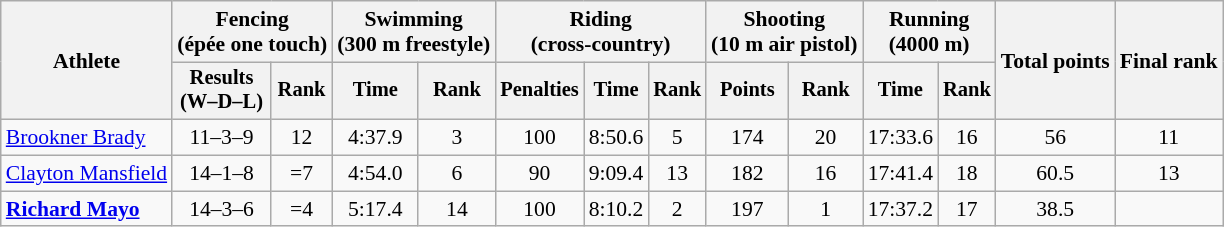<table class="wikitable" style="font-size:90%;">
<tr>
<th rowspan=2>Athlete</th>
<th colspan=2>Fencing<br><span>(épée one touch)</span></th>
<th colspan=2>Swimming<br><span>(300 m freestyle)</span></th>
<th colspan=3>Riding<br><span>(cross-country)</span></th>
<th colspan=2>Shooting<br><span>(10 m air pistol)</span></th>
<th colspan=2>Running<br><span>(4000 m)</span></th>
<th rowspan=2>Total points</th>
<th rowspan=2>Final rank</th>
</tr>
<tr style="font-size:95%">
<th>Results<br>(W–D–L)</th>
<th>Rank</th>
<th>Time</th>
<th>Rank</th>
<th>Penalties</th>
<th>Time</th>
<th>Rank</th>
<th>Points</th>
<th>Rank</th>
<th>Time</th>
<th>Rank</th>
</tr>
<tr align=center>
<td align=left><a href='#'>Brookner Brady</a></td>
<td>11–3–9</td>
<td>12</td>
<td>4:37.9</td>
<td>3</td>
<td>100</td>
<td>8:50.6</td>
<td>5</td>
<td>174</td>
<td>20</td>
<td>17:33.6</td>
<td>16</td>
<td>56</td>
<td>11</td>
</tr>
<tr align=center>
<td align=left><a href='#'>Clayton Mansfield</a></td>
<td>14–1–8</td>
<td>=7</td>
<td>4:54.0</td>
<td>6</td>
<td>90</td>
<td>9:09.4</td>
<td>13</td>
<td>182</td>
<td>16</td>
<td>17:41.4</td>
<td>18</td>
<td>60.5</td>
<td>13</td>
</tr>
<tr align=center>
<td align=left><strong><a href='#'>Richard Mayo</a></strong></td>
<td>14–3–6</td>
<td>=4</td>
<td>5:17.4</td>
<td>14</td>
<td>100</td>
<td>8:10.2</td>
<td>2</td>
<td>197</td>
<td>1</td>
<td>17:37.2</td>
<td>17</td>
<td>38.5</td>
<td></td>
</tr>
</table>
